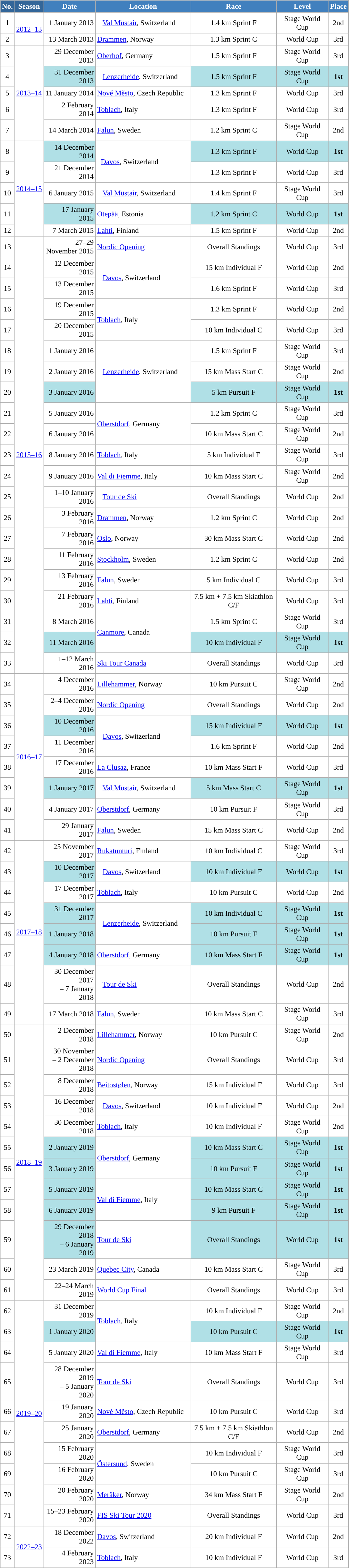<table class="wikitable sortable" style="font-size:95%; text-align:center; border:grey solid 1px; border-collapse:collapse; background:#ffffff;">
<tr style="background:#efefef;">
<th style="background-color:#369; color:white;">No.</th>
<th style="background-color:#369; color:white;">Season</th>
<th style="background-color:#4180be; color:white; width:100px;">Date</th>
<th style="background-color:#4180be; color:white; width:190px;">Location</th>
<th style="background-color:#4180be; color:white; width:170px;">Race</th>
<th style="background-color:#4180be; color:white; width:100px;">Level</th>
<th style="background-color:#4180be; color:white;">Place</th>
</tr>
<tr>
<td align=center>1</td>
<td rowspan=2 align=center><a href='#'>2012–13</a></td>
<td align=right>1 January 2013</td>
<td align=left>   <a href='#'>Val Müstair</a>, Switzerland</td>
<td>1.4 km Sprint F</td>
<td>Stage World Cup</td>
<td>2nd</td>
</tr>
<tr>
<td align=center>2</td>
<td align=right>13 March 2013</td>
<td align=left> <a href='#'>Drammen</a>, Norway</td>
<td>1.3 km Sprint C</td>
<td>World Cup</td>
<td>3rd</td>
</tr>
<tr>
<td align=center>3</td>
<td rowspan=5 align=center><a href='#'>2013–14</a></td>
<td align=right>29 December 2013</td>
<td align=left> <a href='#'>Oberhof</a>, Germany</td>
<td>1.5 km Sprint F</td>
<td>Stage World Cup</td>
<td>3rd</td>
</tr>
<tr>
<td align=center>4</td>
<td bgcolor="#BOEOE6" align=right>31 December 2013</td>
<td align=left>   <a href='#'>Lenzerheide</a>, Switzerland</td>
<td bgcolor="#BOEOE6">1.5 km Sprint F</td>
<td bgcolor="#BOEOE6">Stage World Cup</td>
<td bgcolor="#BOEOE6"><strong>1st</strong></td>
</tr>
<tr>
<td align=center>5</td>
<td align=right>11 January 2014</td>
<td align=left> <a href='#'>Nové Město</a>, Czech Republic</td>
<td>1.3 km Sprint F</td>
<td>World Cup</td>
<td>3rd</td>
</tr>
<tr>
<td align=center>6</td>
<td align=right>2 February 2014</td>
<td align=left> <a href='#'>Toblach</a>, Italy</td>
<td>1.3 km Sprint F</td>
<td>World Cup</td>
<td>3rd</td>
</tr>
<tr>
<td align=center>7</td>
<td align=right>14 March 2014</td>
<td align=left> <a href='#'>Falun</a>, Sweden</td>
<td>1.2 km Sprint C</td>
<td>Stage World Cup</td>
<td>2nd</td>
</tr>
<tr>
<td align=center>8</td>
<td rowspan=5 align=center><a href='#'>2014–15</a></td>
<td bgcolor="#BOEOE6" align=right>14 December 2014</td>
<td rowspan=2 align=left>  <a href='#'>Davos</a>, Switzerland</td>
<td bgcolor="#BOEOE6">1.3 km Sprint F</td>
<td bgcolor="#BOEOE6">World Cup</td>
<td bgcolor="#BOEOE6"><strong>1st</strong></td>
</tr>
<tr>
<td align=center>9</td>
<td align=right>21 December 2014</td>
<td>1.3 km Sprint F</td>
<td>World Cup</td>
<td>3rd</td>
</tr>
<tr>
<td align=center>10</td>
<td align=right>6 January 2015</td>
<td align=left>   <a href='#'>Val Müstair</a>, Switzerland</td>
<td>1.4 km Sprint F</td>
<td>Stage World Cup</td>
<td>3rd</td>
</tr>
<tr>
<td align=center>11</td>
<td bgcolor="#BOEOE6" align=right>17 January 2015</td>
<td align=left> <a href='#'>Otepää</a>, Estonia</td>
<td bgcolor="#BOEOE6">1.2 km Sprint C</td>
<td bgcolor="#BOEOE6">World Cup</td>
<td bgcolor="#BOEOE6"><strong>1st</strong></td>
</tr>
<tr>
<td align=center>12</td>
<td align=right>7 March 2015</td>
<td align=left> <a href='#'>Lahti</a>, Finland</td>
<td>1.5 km Sprint F</td>
<td>World Cup</td>
<td>2nd</td>
</tr>
<tr>
<td align=center>13</td>
<td rowspan=21 align=center><a href='#'>2015–16</a></td>
<td align=right>27–29 November 2015</td>
<td align=left> <a href='#'>Nordic Opening</a></td>
<td>Overall Standings</td>
<td>World Cup</td>
<td>3rd</td>
</tr>
<tr>
<td align=center>14</td>
<td align=right>12 December 2015</td>
<td rowspan=2 align=left>   <a href='#'>Davos</a>, Switzerland</td>
<td>15 km Individual F</td>
<td>World Cup</td>
<td>2nd</td>
</tr>
<tr>
<td align=center>15</td>
<td align=right>13 December 2015</td>
<td>1.6 km Sprint F</td>
<td>World Cup</td>
<td>3rd</td>
</tr>
<tr>
<td align=center>16</td>
<td align=right>19 December 2015</td>
<td rowspan=2 align=left> <a href='#'>Toblach</a>, Italy</td>
<td>1.3 km Sprint F</td>
<td>World Cup</td>
<td>2nd</td>
</tr>
<tr>
<td align=center>17</td>
<td align=right>20 December 2015</td>
<td>10 km Individual C</td>
<td>World Cup</td>
<td>3rd</td>
</tr>
<tr>
<td align=center>18</td>
<td align=right>1 January 2016</td>
<td rowspan=3 align=left>   <a href='#'>Lenzerheide</a>, Switzerland</td>
<td>1.5 km Sprint F</td>
<td>Stage World Cup</td>
<td>3rd</td>
</tr>
<tr>
<td align=center>19</td>
<td align=right>2 January 2016</td>
<td>15 km Mass Start C</td>
<td>Stage World Cup</td>
<td>2nd</td>
</tr>
<tr>
<td align=center>20</td>
<td bgcolor="#BOEOE6" align=right>3 January 2016</td>
<td bgcolor="#BOEOE6">5 km Pursuit F</td>
<td bgcolor="#BOEOE6">Stage World Cup</td>
<td bgcolor="#BOEOE6"><strong>1st</strong></td>
</tr>
<tr>
<td align=center>21</td>
<td align=right>5 January 2016</td>
<td rowspan=2 align=left> <a href='#'>Oberstdorf</a>, Germany</td>
<td>1.2 km Sprint C</td>
<td>Stage World Cup</td>
<td>3rd</td>
</tr>
<tr>
<td align=center>22</td>
<td align=right>6 January 2016</td>
<td>10 km Mass Start C</td>
<td>Stage World Cup</td>
<td>2nd</td>
</tr>
<tr>
<td align=center>23</td>
<td align=right>8 January 2016</td>
<td align=left> <a href='#'>Toblach</a>, Italy</td>
<td>5 km Individual F</td>
<td>Stage World Cup</td>
<td>3rd</td>
</tr>
<tr>
<td align=center>24</td>
<td align=right>9 January 2016</td>
<td align=left> <a href='#'>Val di Fiemme</a>, Italy</td>
<td>10 km Mass Start C</td>
<td>Stage World Cup</td>
<td>2nd</td>
</tr>
<tr>
<td align=center>25</td>
<td align=right>1–10 January 2016</td>
<td align=left>   <a href='#'>Tour de Ski</a></td>
<td>Overall Standings</td>
<td>World Cup</td>
<td>2nd</td>
</tr>
<tr>
<td align=center>26</td>
<td align=right>3 February 2016</td>
<td align=left> <a href='#'>Drammen</a>, Norway</td>
<td>1.2 km Sprint C</td>
<td>World Cup</td>
<td>2nd</td>
</tr>
<tr>
<td align=center>27</td>
<td align=right>7 February 2016</td>
<td align=left> <a href='#'>Oslo</a>, Norway</td>
<td>30 km Mass Start C</td>
<td>World Cup</td>
<td>2nd</td>
</tr>
<tr>
<td align=center>28</td>
<td align=right>11 February 2016</td>
<td align=left> <a href='#'>Stockholm</a>, Sweden</td>
<td>1.2 km Sprint C</td>
<td>World Cup</td>
<td>2nd</td>
</tr>
<tr>
<td align=center>29</td>
<td align=right>13 February 2016</td>
<td align=left> <a href='#'>Falun</a>, Sweden</td>
<td>5 km Individual C</td>
<td>World Cup</td>
<td>3rd</td>
</tr>
<tr>
<td align=center>30</td>
<td align=right>21 February 2016</td>
<td align=left> <a href='#'>Lahti</a>, Finland</td>
<td>7.5 km + 7.5 km Skiathlon C/F</td>
<td>World Cup</td>
<td>3rd</td>
</tr>
<tr>
<td align=center>31</td>
<td align=right>8 March 2016</td>
<td rowspan=2 align=left> <a href='#'>Canmore</a>, Canada</td>
<td>1.5 km Sprint C</td>
<td>Stage World Cup</td>
<td>3rd</td>
</tr>
<tr>
<td align=center>32</td>
<td bgcolor="#BOEOE6" align=right>11 March 2016</td>
<td bgcolor="#BOEOE6">10 km Individual F</td>
<td bgcolor="#BOEOE6">Stage World Cup</td>
<td bgcolor="#BOEOE6"><strong>1st</strong></td>
</tr>
<tr>
<td align=center>33</td>
<td align=right>1–12 March 2016</td>
<td align=left> <a href='#'>Ski Tour Canada</a></td>
<td>Overall Standings</td>
<td>World Cup</td>
<td>3rd</td>
</tr>
<tr>
<td align=center>34</td>
<td rowspan=8 align=center><a href='#'>2016–17</a></td>
<td align=right>4 December 2016</td>
<td align=left> <a href='#'>Lillehammer</a>, Norway</td>
<td>10 km Pursuit C</td>
<td>Stage World Cup</td>
<td>2nd</td>
</tr>
<tr>
<td align=center>35</td>
<td align=right>2–4 December 2016</td>
<td align=left> <a href='#'>Nordic Opening</a></td>
<td>Overall Standings</td>
<td>World Cup</td>
<td>2nd</td>
</tr>
<tr>
<td align=center>36</td>
<td bgcolor="#BOEOE6" align=right>10 December 2016</td>
<td rowspan=2 align=left>   <a href='#'>Davos</a>, Switzerland</td>
<td bgcolor="#BOEOE6">15 km Individual F</td>
<td bgcolor="#BOEOE6">World Cup</td>
<td bgcolor="#BOEOE6"><strong>1st</strong></td>
</tr>
<tr>
<td align=center>37</td>
<td align=right>11 December 2016</td>
<td>1.6 km Sprint F</td>
<td>World Cup</td>
<td>2nd</td>
</tr>
<tr>
<td align=center>38</td>
<td align=right>17 December 2016</td>
<td align=left> <a href='#'>La Clusaz</a>, France</td>
<td>10 km Mass Start F</td>
<td>World Cup</td>
<td>3rd</td>
</tr>
<tr>
<td align=center>39</td>
<td bgcolor="#BOEOE6" align=right>1 January 2017</td>
<td align=left>   <a href='#'>Val Müstair</a>, Switzerland</td>
<td bgcolor="#BOEOE6">5 km Mass Start C</td>
<td bgcolor="#BOEOE6">Stage World Cup</td>
<td bgcolor="#BOEOE6"><strong>1st</strong></td>
</tr>
<tr>
<td align=center>40</td>
<td align=right>4 January 2017</td>
<td align=left> <a href='#'>Oberstdorf</a>, Germany</td>
<td>10 km Pursuit F</td>
<td>Stage World Cup</td>
<td>3rd</td>
</tr>
<tr>
<td align=center>41</td>
<td align=right>29 January 2017</td>
<td align=left> <a href='#'>Falun</a>, Sweden</td>
<td>15 km Mass Start C</td>
<td>World Cup</td>
<td>2nd</td>
</tr>
<tr>
<td align=center>42</td>
<td rowspan=8 align=center><a href='#'>2017–18</a></td>
<td align=right>25 November 2017</td>
<td align=left> <a href='#'>Rukatunturi</a>, Finland</td>
<td>10 km Individual C</td>
<td>Stage World Cup</td>
<td>3rd</td>
</tr>
<tr>
<td align=center>43</td>
<td bgcolor="#BOEOE6" align=right>10 December 2017</td>
<td align=left>   <a href='#'>Davos</a>, Switzerland</td>
<td bgcolor="#BOEOE6">10 km Individual F</td>
<td bgcolor="#BOEOE6">World Cup</td>
<td bgcolor="#BOEOE6"><strong>1st</strong></td>
</tr>
<tr>
<td align=center>44</td>
<td align=right>17 December 2017</td>
<td align=left> <a href='#'>Toblach</a>, Italy</td>
<td>10 km Pursuit C</td>
<td>World Cup</td>
<td>2nd</td>
</tr>
<tr>
<td align=center>45</td>
<td bgcolor="#BOEOE6" align=right>31 December 2017</td>
<td rowspan=2 align=left>   <a href='#'>Lenzerheide</a>, Switzerland</td>
<td bgcolor="#BOEOE6">10 km Individual C</td>
<td bgcolor="#BOEOE6">Stage World Cup</td>
<td bgcolor="#BOEOE6"><strong>1st</strong></td>
</tr>
<tr>
<td align=center>46</td>
<td bgcolor="#BOEOE6" align=right>1 January 2018</td>
<td bgcolor="#BOEOE6">10 km Pursuit F</td>
<td bgcolor="#BOEOE6">Stage World Cup</td>
<td bgcolor="#BOEOE6"><strong>1st</strong></td>
</tr>
<tr>
<td align=center>47</td>
<td bgcolor="#BOEOE6" align=right>4 January 2018</td>
<td align=left> <a href='#'>Oberstdorf</a>, Germany</td>
<td bgcolor="#BOEOE6">10 km Mass Start F</td>
<td bgcolor="#BOEOE6">Stage World Cup</td>
<td bgcolor="#BOEOE6"><strong>1st</strong></td>
</tr>
<tr>
<td align=center>48</td>
<td align=right>30 December 2017<br>– 7 January 2018</td>
<td align=left>   <a href='#'>Tour de Ski</a></td>
<td>Overall Standings</td>
<td>World Cup</td>
<td>2nd</td>
</tr>
<tr>
<td align=center>49</td>
<td align=right>17 March 2018</td>
<td align=left> <a href='#'>Falun</a>, Sweden</td>
<td>10 km Mass Start C</td>
<td>Stage World Cup</td>
<td>3rd</td>
</tr>
<tr>
<td align=center>50</td>
<td rowspan=12 align=center><a href='#'>2018–19</a></td>
<td align=right>2 December 2018</td>
<td align=left> <a href='#'>Lillehammer</a>, Norway</td>
<td>10 km Pursuit C</td>
<td>Stage World Cup</td>
<td>2nd</td>
</tr>
<tr>
<td align=center>51</td>
<td align=right>30 November<br>– 2 December 2018</td>
<td align=left> <a href='#'>Nordic Opening</a></td>
<td>Overall Standings</td>
<td>World Cup</td>
<td>3rd</td>
</tr>
<tr>
<td align=center>52</td>
<td align=right>8 December 2018</td>
<td align=left> <a href='#'>Beitostølen</a>, Norway</td>
<td>15 km Individual F</td>
<td>World Cup</td>
<td>3rd</td>
</tr>
<tr>
<td align=center>53</td>
<td align=right>16 December 2018</td>
<td align=left>   <a href='#'>Davos</a>, Switzerland</td>
<td>10 km Individual F</td>
<td>World Cup</td>
<td>2nd</td>
</tr>
<tr>
<td align=center>54</td>
<td align=right>30 December 2018</td>
<td align=left> <a href='#'>Toblach</a>, Italy</td>
<td>10 km Individual F</td>
<td>Stage World Cup</td>
<td>2nd</td>
</tr>
<tr>
<td align=center>55</td>
<td bgcolor="#BOEOE6" align=right>2 January 2019</td>
<td rowspan=2 align=left> <a href='#'>Oberstdorf</a>, Germany</td>
<td bgcolor="#BOEOE6">10 km Mass Start C</td>
<td bgcolor="#BOEOE6">Stage World Cup</td>
<td bgcolor="#BOEOE6"><strong>1st</strong></td>
</tr>
<tr>
<td align=center>56</td>
<td bgcolor="#BOEOE6" align=right>3 January 2019</td>
<td bgcolor="#BOEOE6">10 km Pursuit F</td>
<td bgcolor="#BOEOE6">Stage World Cup</td>
<td bgcolor="#BOEOE6"><strong>1st</strong></td>
</tr>
<tr>
<td align=center>57</td>
<td bgcolor="#BOEOE6" align=right>5 January 2019</td>
<td rowspan=2 align=left> <a href='#'>Val di Fiemme</a>, Italy</td>
<td bgcolor="#BOEOE6">10 km Mass Start C</td>
<td bgcolor="#BOEOE6">Stage World Cup</td>
<td bgcolor="#BOEOE6"><strong>1st</strong></td>
</tr>
<tr>
<td align=center>58</td>
<td bgcolor="#BOEOE6" align=right>6 January 2019</td>
<td bgcolor="#BOEOE6">9 km Pursuit F</td>
<td bgcolor="#BOEOE6">Stage World Cup</td>
<td bgcolor="#BOEOE6"><strong>1st</strong></td>
</tr>
<tr>
<td align=center>59</td>
<td bgcolor="#BOEOE6" align=right>29 December 2018<br>– 6 January 2019</td>
<td align=left> <a href='#'>Tour de Ski</a></td>
<td bgcolor="#BOEOE6">Overall Standings</td>
<td bgcolor="#BOEOE6">World Cup</td>
<td bgcolor="#BOEOE6"><strong>1st</strong></td>
</tr>
<tr>
<td align=center>60</td>
<td align=right>23 March 2019</td>
<td align=left> <a href='#'>Quebec City</a>, Canada</td>
<td>10 km Mass Start C</td>
<td>Stage World Cup</td>
<td>3rd</td>
</tr>
<tr>
<td align=center>61</td>
<td align=right>22–24 March 2019</td>
<td align=left> <a href='#'>World Cup Final</a></td>
<td>Overall Standings</td>
<td>World Cup</td>
<td>3rd</td>
</tr>
<tr>
<td align=center>62</td>
<td rowspan=10 align=center><a href='#'>2019–20</a></td>
<td align=right>31 December 2019</td>
<td rowspan=2 align=left> <a href='#'>Toblach</a>, Italy</td>
<td>10 km Individual F</td>
<td>Stage World Cup</td>
<td>2nd</td>
</tr>
<tr>
<td align=center>63</td>
<td bgcolor="#BOEOE6" align=right>1 January 2020</td>
<td bgcolor="#BOEOE6">10 km Pursuit C</td>
<td bgcolor="#BOEOE6">Stage World Cup</td>
<td bgcolor="#BOEOE6"><strong>1st</strong></td>
</tr>
<tr>
<td align=center>64</td>
<td align=right>5 January 2020</td>
<td align=left> <a href='#'>Val di Fiemme</a>, Italy</td>
<td>10 km Mass Start F</td>
<td>Stage World Cup</td>
<td>3rd</td>
</tr>
<tr>
<td align=center>65</td>
<td align=right>28 December 2019<br>– 5 January 2020</td>
<td align=left> <a href='#'>Tour de Ski</a></td>
<td>Overall Standings</td>
<td>World Cup</td>
<td>3rd</td>
</tr>
<tr>
<td align=center>66</td>
<td align=right>19 January 2020</td>
<td align=left> <a href='#'>Nové Město</a>, Czech Republic</td>
<td>10 km Pursuit C</td>
<td>World Cup</td>
<td>3rd</td>
</tr>
<tr>
<td align=center>67</td>
<td align=right>25 January 2020</td>
<td align=left> <a href='#'>Oberstdorf</a>, Germany</td>
<td>7.5 km + 7.5 km Skiathlon C/F</td>
<td>World Cup</td>
<td>2nd</td>
</tr>
<tr>
<td align=center>68</td>
<td align=right>15 February 2020</td>
<td rowspan=2 align=left> <a href='#'>Östersund</a>, Sweden</td>
<td>10 km Individual F</td>
<td>Stage World Cup</td>
<td>3rd</td>
</tr>
<tr>
<td align=center>69</td>
<td align=right>16 February 2020</td>
<td>10 km Pursuit C</td>
<td>Stage World Cup</td>
<td>3rd</td>
</tr>
<tr>
<td align=center>70</td>
<td align=right>20 February 2020</td>
<td align=left> <a href='#'>Meråker</a>, Norway</td>
<td>34 km Mass Start F</td>
<td>Stage World Cup</td>
<td>2nd</td>
</tr>
<tr>
<td align=center>71</td>
<td align=right>15–23 February 2020</td>
<td align=left> <a href='#'>FIS Ski Tour 2020</a></td>
<td>Overall Standings</td>
<td>World Cup</td>
<td>3rd</td>
</tr>
<tr>
<td align=center>72</td>
<td rowspan=2 align=center><a href='#'>2022–23</a></td>
<td align=right>18 December 2022</td>
<td align=left> <a href='#'>Davos</a>, Switzerland</td>
<td>20 km Individual F</td>
<td>World Cup</td>
<td>2nd</td>
</tr>
<tr>
<td align=center>73</td>
<td align=right>4 February 2023</td>
<td align=left> <a href='#'>Toblach</a>, Italy</td>
<td>10 km Individual F</td>
<td>World Cup</td>
<td>3rd</td>
</tr>
</table>
